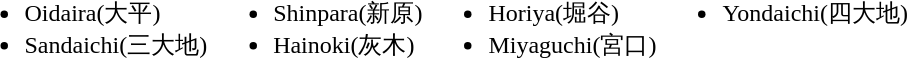<table>
<tr valign="top">
<td><br><ul><li>Oidaira(大平)</li><li>Sandaichi(三大地)</li></ul></td>
<td><br><ul><li>Shinpara(新原)</li><li>Hainoki(灰木)</li></ul></td>
<td><br><ul><li>Horiya(堀谷)</li><li>Miyaguchi(宮口)</li></ul></td>
<td><br><ul><li>Yondaichi(四大地)</li></ul></td>
</tr>
</table>
